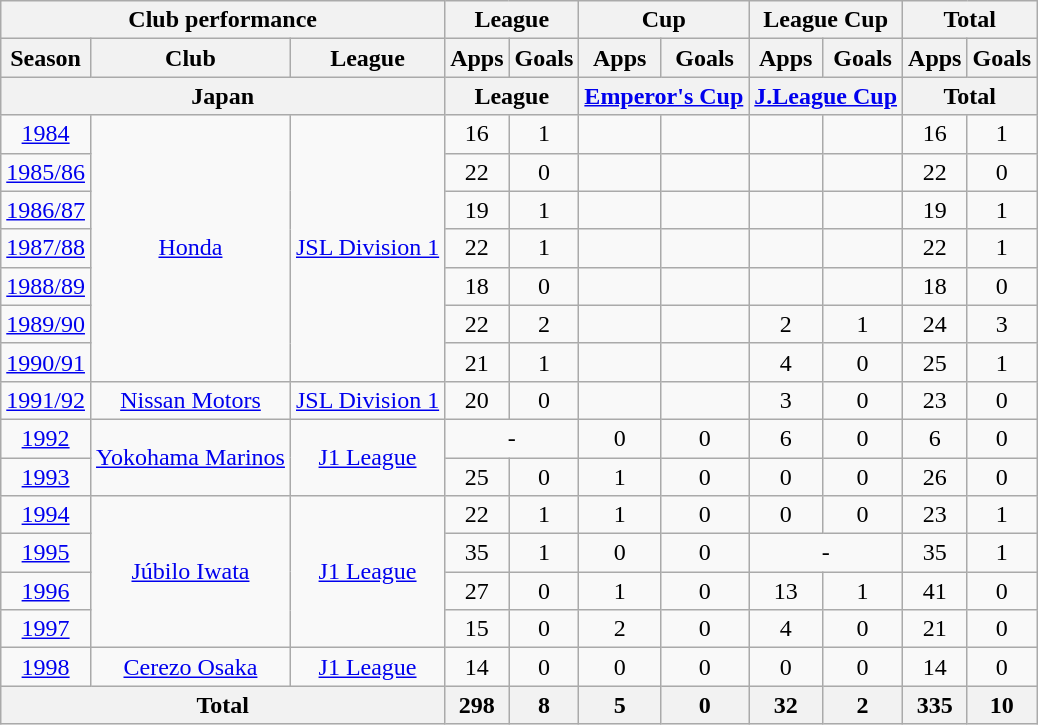<table class="wikitable" style="text-align:center;">
<tr>
<th colspan=3>Club performance</th>
<th colspan=2>League</th>
<th colspan=2>Cup</th>
<th colspan=2>League Cup</th>
<th colspan=2>Total</th>
</tr>
<tr>
<th>Season</th>
<th>Club</th>
<th>League</th>
<th>Apps</th>
<th>Goals</th>
<th>Apps</th>
<th>Goals</th>
<th>Apps</th>
<th>Goals</th>
<th>Apps</th>
<th>Goals</th>
</tr>
<tr>
<th colspan=3>Japan</th>
<th colspan=2>League</th>
<th colspan=2><a href='#'>Emperor's Cup</a></th>
<th colspan=2><a href='#'>J.League Cup</a></th>
<th colspan=2>Total</th>
</tr>
<tr>
<td><a href='#'>1984</a></td>
<td rowspan="7"><a href='#'>Honda</a></td>
<td rowspan="7"><a href='#'>JSL Division 1</a></td>
<td>16</td>
<td>1</td>
<td></td>
<td></td>
<td></td>
<td></td>
<td>16</td>
<td>1</td>
</tr>
<tr>
<td><a href='#'>1985/86</a></td>
<td>22</td>
<td>0</td>
<td></td>
<td></td>
<td></td>
<td></td>
<td>22</td>
<td>0</td>
</tr>
<tr>
<td><a href='#'>1986/87</a></td>
<td>19</td>
<td>1</td>
<td></td>
<td></td>
<td></td>
<td></td>
<td>19</td>
<td>1</td>
</tr>
<tr>
<td><a href='#'>1987/88</a></td>
<td>22</td>
<td>1</td>
<td></td>
<td></td>
<td></td>
<td></td>
<td>22</td>
<td>1</td>
</tr>
<tr>
<td><a href='#'>1988/89</a></td>
<td>18</td>
<td>0</td>
<td></td>
<td></td>
<td></td>
<td></td>
<td>18</td>
<td>0</td>
</tr>
<tr>
<td><a href='#'>1989/90</a></td>
<td>22</td>
<td>2</td>
<td></td>
<td></td>
<td>2</td>
<td>1</td>
<td>24</td>
<td>3</td>
</tr>
<tr>
<td><a href='#'>1990/91</a></td>
<td>21</td>
<td>1</td>
<td></td>
<td></td>
<td>4</td>
<td>0</td>
<td>25</td>
<td>1</td>
</tr>
<tr>
<td><a href='#'>1991/92</a></td>
<td><a href='#'>Nissan Motors</a></td>
<td><a href='#'>JSL Division 1</a></td>
<td>20</td>
<td>0</td>
<td></td>
<td></td>
<td>3</td>
<td>0</td>
<td>23</td>
<td>0</td>
</tr>
<tr>
<td><a href='#'>1992</a></td>
<td rowspan="2"><a href='#'>Yokohama Marinos</a></td>
<td rowspan="2"><a href='#'>J1 League</a></td>
<td colspan="2">-</td>
<td>0</td>
<td>0</td>
<td>6</td>
<td>0</td>
<td>6</td>
<td>0</td>
</tr>
<tr>
<td><a href='#'>1993</a></td>
<td>25</td>
<td>0</td>
<td>1</td>
<td>0</td>
<td>0</td>
<td>0</td>
<td>26</td>
<td>0</td>
</tr>
<tr>
<td><a href='#'>1994</a></td>
<td rowspan="4"><a href='#'>Júbilo Iwata</a></td>
<td rowspan="4"><a href='#'>J1 League</a></td>
<td>22</td>
<td>1</td>
<td>1</td>
<td>0</td>
<td>0</td>
<td>0</td>
<td>23</td>
<td>1</td>
</tr>
<tr>
<td><a href='#'>1995</a></td>
<td>35</td>
<td>1</td>
<td>0</td>
<td>0</td>
<td colspan="2">-</td>
<td>35</td>
<td>1</td>
</tr>
<tr>
<td><a href='#'>1996</a></td>
<td>27</td>
<td>0</td>
<td>1</td>
<td>0</td>
<td>13</td>
<td>1</td>
<td>41</td>
<td>0</td>
</tr>
<tr>
<td><a href='#'>1997</a></td>
<td>15</td>
<td>0</td>
<td>2</td>
<td>0</td>
<td>4</td>
<td>0</td>
<td>21</td>
<td>0</td>
</tr>
<tr>
<td><a href='#'>1998</a></td>
<td><a href='#'>Cerezo Osaka</a></td>
<td><a href='#'>J1 League</a></td>
<td>14</td>
<td>0</td>
<td>0</td>
<td>0</td>
<td>0</td>
<td>0</td>
<td>14</td>
<td>0</td>
</tr>
<tr>
<th colspan=3>Total</th>
<th>298</th>
<th>8</th>
<th>5</th>
<th>0</th>
<th>32</th>
<th>2</th>
<th>335</th>
<th>10</th>
</tr>
</table>
